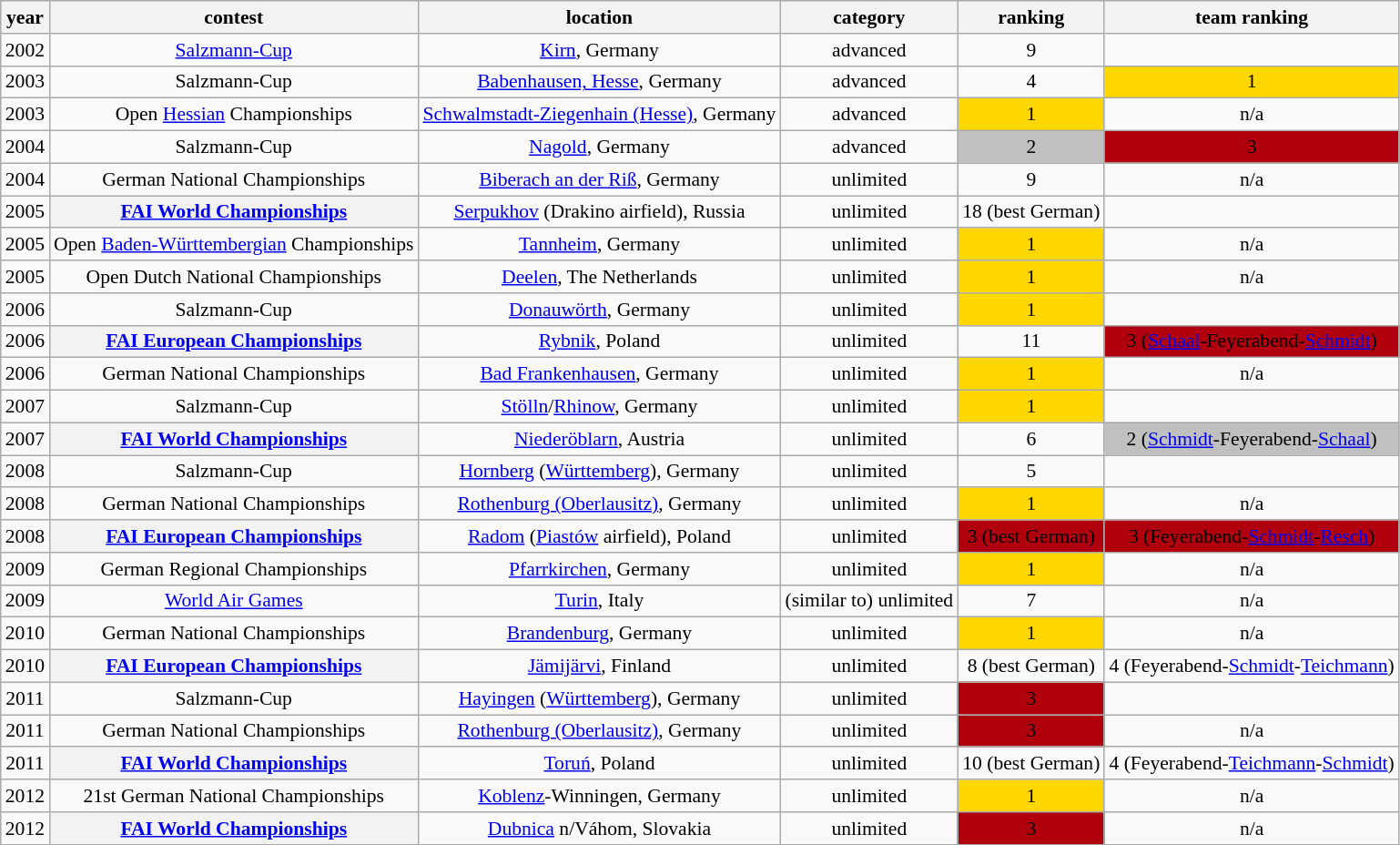<table class="wikitable" style="font-size: 90%;">
<tr>
<th>year</th>
<th>contest</th>
<th>location</th>
<th>category</th>
<th>ranking</th>
<th>team ranking</th>
</tr>
<tr>
<td align=center>2002</td>
<td align=center><a href='#'>Salzmann-Cup</a></td>
<td align=center><a href='#'>Kirn</a>, Germany</td>
<td align=center>advanced</td>
<td align=center>9</td>
<td align=center></td>
</tr>
<tr>
<td align=center>2003</td>
<td align=center>Salzmann-Cup</td>
<td align=center><a href='#'>Babenhausen, Hesse</a>, Germany</td>
<td align=center>advanced</td>
<td align=center>4</td>
<td bgcolor="gold" align=center>1</td>
</tr>
<tr>
<td align=center>2003</td>
<td align=center>Open <a href='#'>Hessian</a> Championships</td>
<td align=center><a href='#'>Schwalmstadt-Ziegenhain (Hesse)</a>, Germany</td>
<td align=center>advanced</td>
<td bgcolor="gold" align=center>1</td>
<td align=center>n/a</td>
</tr>
<tr>
<td align=center>2004</td>
<td align=center>Salzmann-Cup</td>
<td align=center><a href='#'>Nagold</a>, Germany</td>
<td align=center>advanced</td>
<td bgcolor="silver" align=center>2</td>
<td bgcolor="bronze" align=center>3</td>
</tr>
<tr>
<td align=center>2004</td>
<td align=center>German National Championships</td>
<td align=center><a href='#'>Biberach an der Riß</a>, Germany</td>
<td align=center>unlimited</td>
<td align=center>9</td>
<td align=center>n/a</td>
</tr>
<tr>
<td align=center>2005</td>
<th align=center><a href='#'>FAI World Championships</a></th>
<td align=center><a href='#'>Serpukhov</a> (Drakino airfield), Russia</td>
<td align=center>unlimited</td>
<td align=center>18 (best German)</td>
<td align=center></td>
</tr>
<tr>
<td align=center>2005</td>
<td align=center>Open <a href='#'>Baden-Württembergian</a> Championships</td>
<td align=center><a href='#'>Tannheim</a>, Germany</td>
<td align=center>unlimited</td>
<td bgcolor="gold" align=center>1</td>
<td align=center>n/a</td>
</tr>
<tr>
<td align=center>2005</td>
<td align=center>Open Dutch National Championships</td>
<td align=center><a href='#'>Deelen</a>, The Netherlands</td>
<td align=center>unlimited</td>
<td bgcolor="gold" align=center>1</td>
<td align=center>n/a</td>
</tr>
<tr>
<td align=center>2006</td>
<td align=center>Salzmann-Cup</td>
<td align=center><a href='#'>Donauwörth</a>, Germany</td>
<td align=center>unlimited</td>
<td bgcolor="gold" align=center>1</td>
<td align=center></td>
</tr>
<tr>
<td align=center>2006</td>
<th align=center><a href='#'>FAI European Championships</a></th>
<td align=center><a href='#'>Rybnik</a>, Poland</td>
<td align=center>unlimited</td>
<td align=center>11</td>
<td bgcolor="bronze" align=center>3 (<a href='#'>Schaal</a>-Feyerabend-<a href='#'>Schmidt</a>)</td>
</tr>
<tr>
<td align=center>2006</td>
<td align=center>German National Championships</td>
<td align=center><a href='#'>Bad Frankenhausen</a>, Germany</td>
<td align=center>unlimited</td>
<td bgcolor="gold" align=center>1</td>
<td align=center>n/a</td>
</tr>
<tr>
<td align=center>2007</td>
<td align=center>Salzmann-Cup</td>
<td align=center><a href='#'>Stölln</a>/<a href='#'>Rhinow</a>, Germany</td>
<td align=center>unlimited</td>
<td bgcolor="gold" align=center>1</td>
<td align=center></td>
</tr>
<tr>
<td align=center>2007</td>
<th align=center><a href='#'>FAI World Championships</a></th>
<td align=center><a href='#'>Niederöblarn</a>, Austria</td>
<td align=center>unlimited</td>
<td align=center>6</td>
<td bgcolor="silver" align=center>2 (<a href='#'>Schmidt</a>-Feyerabend-<a href='#'>Schaal</a>)</td>
</tr>
<tr>
<td align=center>2008</td>
<td align=center>Salzmann-Cup</td>
<td align=center><a href='#'>Hornberg</a> (<a href='#'>Württemberg</a>), Germany</td>
<td align=center>unlimited</td>
<td align=center>5</td>
<td align=center></td>
</tr>
<tr>
<td align=center>2008</td>
<td align=center>German National Championships</td>
<td align=center><a href='#'>Rothenburg (Oberlausitz)</a>, Germany</td>
<td align=center>unlimited</td>
<td bgcolor="gold" align=center>1</td>
<td align=center>n/a</td>
</tr>
<tr>
<td align=center>2008</td>
<th align=center><a href='#'>FAI European Championships</a></th>
<td align=center><a href='#'>Radom</a> (<a href='#'>Piastów</a> airfield), Poland</td>
<td align=center>unlimited</td>
<td bgcolor="bronze" align=center>3 (best German)</td>
<td bgcolor="bronze" align=center>3 (Feyerabend-<a href='#'>Schmidt</a>-<a href='#'>Resch</a>)</td>
</tr>
<tr>
<td align=center>2009</td>
<td align=center>German Regional Championships</td>
<td align=center><a href='#'>Pfarrkirchen</a>, Germany</td>
<td align=center>unlimited</td>
<td bgcolor="gold" align=center>1</td>
<td align=center>n/a</td>
</tr>
<tr>
<td align=center>2009</td>
<td align=center><a href='#'>World Air Games</a></td>
<td align=center><a href='#'>Turin</a>, Italy</td>
<td align=center>(similar to) unlimited</td>
<td align=center>7</td>
<td align=center>n/a</td>
</tr>
<tr>
<td align=center>2010</td>
<td align=center>German National Championships</td>
<td align=center><a href='#'>Brandenburg</a>, Germany</td>
<td align=center>unlimited</td>
<td bgcolor="gold" align=center>1</td>
<td align=center>n/a</td>
</tr>
<tr>
<td align=center>2010</td>
<th align=center><a href='#'>FAI European Championships</a></th>
<td align=center><a href='#'>Jämijärvi</a>, Finland</td>
<td align=center>unlimited</td>
<td align=center>8 (best German)</td>
<td align=center>4 (Feyerabend-<a href='#'>Schmidt</a>-<a href='#'>Teichmann</a>)</td>
</tr>
<tr>
<td align=center>2011</td>
<td align=center>Salzmann-Cup</td>
<td align=center><a href='#'>Hayingen</a> (<a href='#'>Württemberg</a>), Germany</td>
<td align=center>unlimited</td>
<td bgcolor="bronze" align=center>3</td>
<td align=center></td>
</tr>
<tr>
<td align=center>2011</td>
<td align=center>German National Championships</td>
<td align=center><a href='#'>Rothenburg (Oberlausitz)</a>, Germany</td>
<td align=center>unlimited</td>
<td bgcolor="bronze" align=center>3</td>
<td align=center>n/a</td>
</tr>
<tr>
<td align=center>2011</td>
<th align=center><a href='#'>FAI World Championships</a></th>
<td align=center><a href='#'>Toruń</a>, Poland</td>
<td align=center>unlimited</td>
<td align=center>10 (best German)</td>
<td align=center>4 (Feyerabend-<a href='#'>Teichmann</a>-<a href='#'>Schmidt</a>)</td>
</tr>
<tr>
<td align=center>2012</td>
<td align=center>21st German National Championships</td>
<td align=center><a href='#'>Koblenz</a>-Winningen, Germany</td>
<td align=center>unlimited</td>
<td bgcolor="gold" align=center>1</td>
<td align=center>n/a</td>
</tr>
<tr>
<td align=center>2012</td>
<th align=center><a href='#'>FAI World Championships</a></th>
<td align=center><a href='#'>Dubnica</a> n/Váhom, Slovakia</td>
<td align=center>unlimited</td>
<td bgcolor="bronze" align=center>3</td>
<td align=center>n/a</td>
</tr>
</table>
